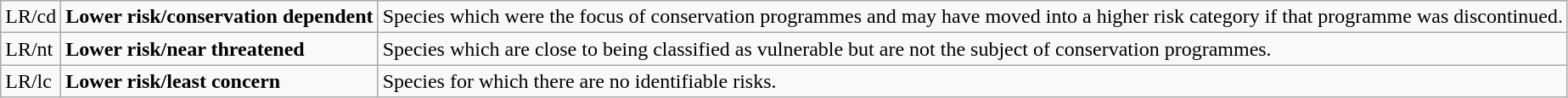<table class="wikitable" style="text-align:left">
<tr>
<td>LR/cd</td>
<td><strong>Lower risk/conservation dependent</strong></td>
<td>Species which were the focus of conservation programmes and may have moved into a higher risk category if that programme was discontinued.</td>
</tr>
<tr>
<td>LR/nt</td>
<td><strong>Lower risk/near threatened</strong></td>
<td>Species which are close to being classified as vulnerable but are not the subject of conservation programmes.</td>
</tr>
<tr>
<td>LR/lc</td>
<td><strong>Lower risk/least concern</strong></td>
<td>Species for which there are no identifiable risks.</td>
</tr>
</table>
